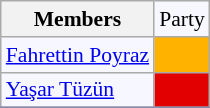<table class=wikitable style="border:1px solid #8888aa; background-color:#f7f8ff; padding:0px; font-size:90%;">
<tr>
<th>Members</th>
<td>Party</td>
</tr>
<tr>
<td><a href='#'>Fahrettin Poyraz</a></td>
<td style="background: #ffb300"></td>
</tr>
<tr>
<td><a href='#'>Yaşar Tüzün</a></td>
<td style="background: #e30000"></td>
</tr>
<tr>
</tr>
</table>
